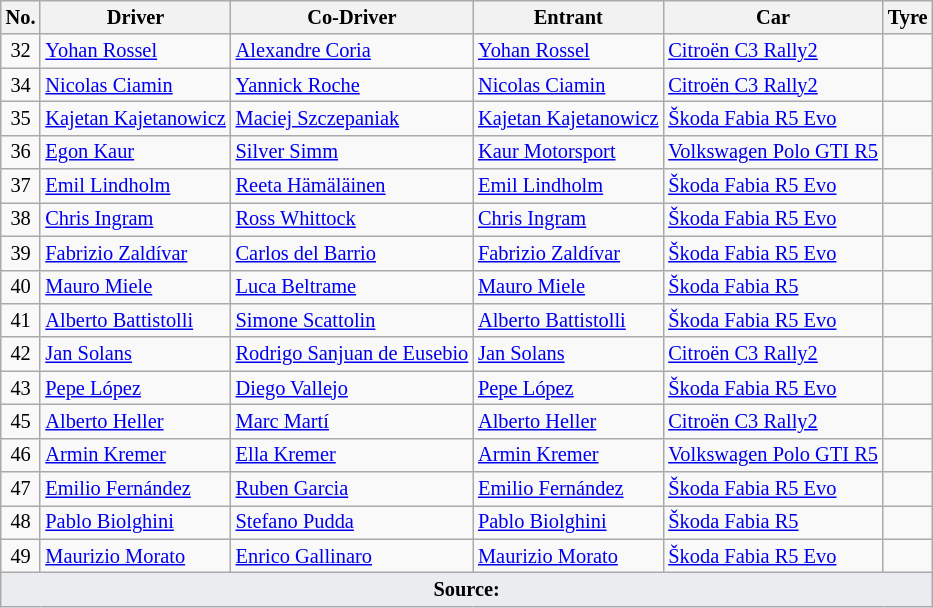<table class="wikitable" style="font-size: 85%;">
<tr>
<th>No.</th>
<th>Driver</th>
<th>Co-Driver</th>
<th>Entrant</th>
<th>Car</th>
<th>Tyre</th>
</tr>
<tr>
<td align="center">32</td>
<td> <a href='#'>Yohan Rossel</a></td>
<td> <a href='#'>Alexandre Coria</a></td>
<td> <a href='#'>Yohan Rossel</a></td>
<td><a href='#'>Citroën C3 Rally2</a></td>
<td align="center"></td>
</tr>
<tr>
<td align="center">34</td>
<td> <a href='#'>Nicolas Ciamin</a></td>
<td> <a href='#'>Yannick Roche</a></td>
<td> <a href='#'>Nicolas Ciamin</a></td>
<td><a href='#'>Citroën C3 Rally2</a></td>
<td align="center"></td>
</tr>
<tr>
<td align="center">35</td>
<td> <a href='#'>Kajetan Kajetanowicz</a></td>
<td> <a href='#'>Maciej Szczepaniak</a></td>
<td> <a href='#'>Kajetan Kajetanowicz</a></td>
<td><a href='#'>Škoda Fabia R5 Evo</a></td>
<td align="center"></td>
</tr>
<tr>
<td align="center">36</td>
<td> <a href='#'>Egon Kaur</a></td>
<td> <a href='#'>Silver Simm</a></td>
<td> <a href='#'>Kaur Motorsport</a></td>
<td><a href='#'>Volkswagen Polo GTI R5</a></td>
<td align="center"></td>
</tr>
<tr>
<td align="center">37</td>
<td> <a href='#'>Emil Lindholm</a></td>
<td> <a href='#'>Reeta Hämäläinen</a></td>
<td> <a href='#'>Emil Lindholm</a></td>
<td><a href='#'>Škoda Fabia R5 Evo</a></td>
<td align="center"></td>
</tr>
<tr>
<td align="center">38</td>
<td> <a href='#'>Chris Ingram</a></td>
<td> <a href='#'>Ross Whittock</a></td>
<td> <a href='#'>Chris Ingram</a></td>
<td><a href='#'>Škoda Fabia R5 Evo</a></td>
<td align="center"></td>
</tr>
<tr>
<td align="center">39</td>
<td> <a href='#'>Fabrizio Zaldívar</a></td>
<td> <a href='#'>Carlos del Barrio</a></td>
<td> <a href='#'>Fabrizio Zaldívar</a></td>
<td><a href='#'>Škoda Fabia R5 Evo</a></td>
<td align="center"></td>
</tr>
<tr>
<td align="center">40</td>
<td> <a href='#'>Mauro Miele</a></td>
<td> <a href='#'>Luca Beltrame</a></td>
<td> <a href='#'>Mauro Miele</a></td>
<td><a href='#'>Škoda Fabia R5</a></td>
<td align="center"></td>
</tr>
<tr>
<td align="center">41</td>
<td> <a href='#'>Alberto Battistolli</a></td>
<td> <a href='#'>Simone Scattolin</a></td>
<td> <a href='#'>Alberto Battistolli</a></td>
<td><a href='#'>Škoda Fabia R5 Evo</a></td>
<td align="center"></td>
</tr>
<tr>
<td align="center">42</td>
<td> <a href='#'>Jan Solans</a></td>
<td> <a href='#'>Rodrigo Sanjuan de Eusebio</a></td>
<td> <a href='#'>Jan Solans</a></td>
<td><a href='#'>Citroën C3 Rally2</a></td>
<td align="center"></td>
</tr>
<tr>
<td align="center">43</td>
<td> <a href='#'>Pepe López</a></td>
<td> <a href='#'>Diego Vallejo</a></td>
<td> <a href='#'>Pepe López</a></td>
<td><a href='#'>Škoda Fabia R5 Evo</a></td>
<td align="center"></td>
</tr>
<tr>
<td align="center">45</td>
<td> <a href='#'>Alberto Heller</a></td>
<td> <a href='#'>Marc Martí</a></td>
<td> <a href='#'>Alberto Heller</a></td>
<td><a href='#'>Citroën C3 Rally2</a></td>
<td align="center"></td>
</tr>
<tr>
<td align="center">46</td>
<td> <a href='#'>Armin Kremer</a></td>
<td> <a href='#'>Ella Kremer</a></td>
<td> <a href='#'>Armin Kremer</a></td>
<td><a href='#'>Volkswagen Polo GTI R5</a></td>
<td align="center"></td>
</tr>
<tr>
<td align="center">47</td>
<td> <a href='#'>Emilio Fernández</a></td>
<td> <a href='#'>Ruben Garcia</a></td>
<td> <a href='#'>Emilio Fernández</a></td>
<td><a href='#'>Škoda Fabia R5 Evo</a></td>
<td align="center"></td>
</tr>
<tr>
<td align="center">48</td>
<td> <a href='#'>Pablo Biolghini</a></td>
<td> <a href='#'>Stefano Pudda</a></td>
<td> <a href='#'>Pablo Biolghini</a></td>
<td><a href='#'>Škoda Fabia R5</a></td>
<td align="center"></td>
</tr>
<tr>
<td align="center">49</td>
<td> <a href='#'>Maurizio Morato</a></td>
<td> <a href='#'>Enrico Gallinaro</a></td>
<td> <a href='#'>Maurizio Morato</a></td>
<td><a href='#'>Škoda Fabia R5 Evo</a></td>
<td align="center"></td>
</tr>
<tr>
<td colspan="6" style="background-color:#EAECF0;text-align:center"><strong>Source:</strong></td>
</tr>
</table>
